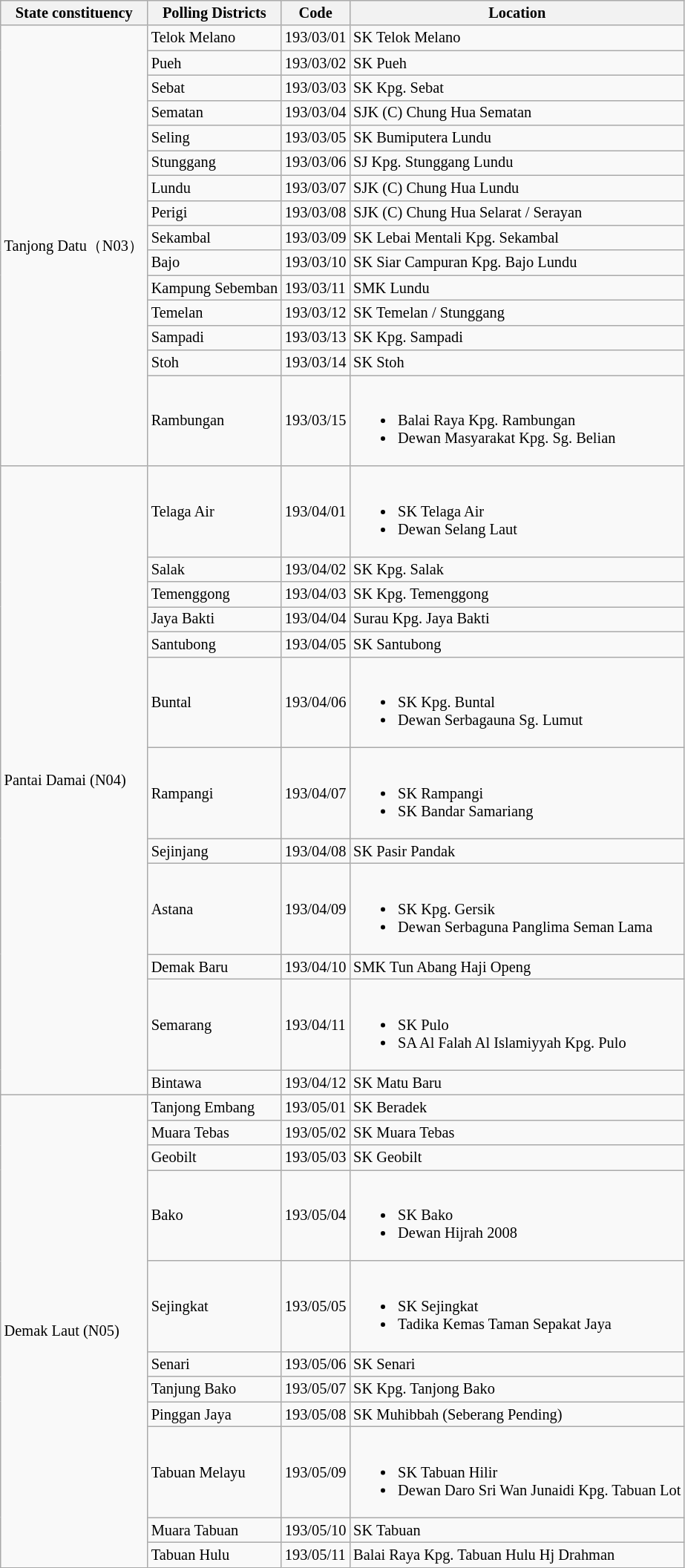<table class="wikitable sortable mw-collapsible" style="white-space:nowrap;font-size:85%">
<tr>
<th>State constituency</th>
<th>Polling Districts</th>
<th>Code</th>
<th>Location</th>
</tr>
<tr>
<td rowspan="15">Tanjong Datu（N03）</td>
<td>Telok Melano</td>
<td>193/03/01</td>
<td>SK Telok Melano</td>
</tr>
<tr>
<td>Pueh</td>
<td>193/03/02</td>
<td>SK Pueh</td>
</tr>
<tr>
<td>Sebat</td>
<td>193/03/03</td>
<td>SK Kpg. Sebat</td>
</tr>
<tr>
<td>Sematan</td>
<td>193/03/04</td>
<td>SJK (C) Chung Hua Sematan</td>
</tr>
<tr>
<td>Seling</td>
<td>193/03/05</td>
<td>SK Bumiputera Lundu</td>
</tr>
<tr>
<td>Stunggang</td>
<td>193/03/06</td>
<td>SJ Kpg. Stunggang Lundu</td>
</tr>
<tr>
<td>Lundu</td>
<td>193/03/07</td>
<td>SJK (C) Chung Hua Lundu</td>
</tr>
<tr>
<td>Perigi</td>
<td>193/03/08</td>
<td>SJK (C) Chung Hua Selarat / Serayan</td>
</tr>
<tr>
<td>Sekambal</td>
<td>193/03/09</td>
<td>SK Lebai Mentali Kpg. Sekambal</td>
</tr>
<tr>
<td>Bajo</td>
<td>193/03/10</td>
<td>SK Siar Campuran Kpg. Bajo Lundu</td>
</tr>
<tr>
<td>Kampung Sebemban</td>
<td>193/03/11</td>
<td>SMK Lundu</td>
</tr>
<tr>
<td>Temelan</td>
<td>193/03/12</td>
<td>SK Temelan / Stunggang</td>
</tr>
<tr>
<td>Sampadi</td>
<td>193/03/13</td>
<td>SK Kpg. Sampadi</td>
</tr>
<tr>
<td>Stoh</td>
<td>193/03/14</td>
<td>SK Stoh</td>
</tr>
<tr>
<td>Rambungan</td>
<td>193/03/15</td>
<td><br><ul><li>Balai Raya Kpg. Rambungan</li><li>Dewan Masyarakat Kpg. Sg. Belian</li></ul></td>
</tr>
<tr>
<td rowspan="12">Pantai Damai (N04)</td>
<td>Telaga Air</td>
<td>193/04/01</td>
<td><br><ul><li>SK Telaga Air</li><li>Dewan Selang Laut</li></ul></td>
</tr>
<tr>
<td>Salak</td>
<td>193/04/02</td>
<td>SK Kpg. Salak</td>
</tr>
<tr>
<td>Temenggong</td>
<td>193/04/03</td>
<td>SK Kpg. Temenggong</td>
</tr>
<tr>
<td>Jaya Bakti</td>
<td>193/04/04</td>
<td>Surau Kpg. Jaya Bakti</td>
</tr>
<tr>
<td>Santubong</td>
<td>193/04/05</td>
<td>SK Santubong</td>
</tr>
<tr>
<td>Buntal</td>
<td>193/04/06</td>
<td><br><ul><li>SK Kpg. Buntal</li><li>Dewan Serbagauna Sg. Lumut</li></ul></td>
</tr>
<tr>
<td>Rampangi</td>
<td>193/04/07</td>
<td><br><ul><li>SK Rampangi</li><li>SK  Bandar Samariang</li></ul></td>
</tr>
<tr>
<td>Sejinjang</td>
<td>193/04/08</td>
<td>SK Pasir Pandak</td>
</tr>
<tr>
<td>Astana</td>
<td>193/04/09</td>
<td><br><ul><li>SK Kpg. Gersik</li><li>Dewan Serbaguna Panglima Seman Lama</li></ul></td>
</tr>
<tr>
<td>Demak Baru</td>
<td>193/04/10</td>
<td>SMK Tun Abang Haji Openg</td>
</tr>
<tr>
<td>Semarang</td>
<td>193/04/11</td>
<td><br><ul><li>SK Pulo</li><li>SA Al Falah Al Islamiyyah Kpg. Pulo</li></ul></td>
</tr>
<tr>
<td>Bintawa</td>
<td>193/04/12</td>
<td>SK Matu Baru</td>
</tr>
<tr>
<td rowspan="11">Demak Laut (N05)</td>
<td>Tanjong Embang</td>
<td>193/05/01</td>
<td>SK Beradek</td>
</tr>
<tr>
<td>Muara Tebas</td>
<td>193/05/02</td>
<td>SK Muara Tebas</td>
</tr>
<tr>
<td>Geobilt</td>
<td>193/05/03</td>
<td>SK Geobilt</td>
</tr>
<tr>
<td>Bako</td>
<td>193/05/04</td>
<td><br><ul><li>SK Bako</li><li>Dewan Hijrah 2008</li></ul></td>
</tr>
<tr>
<td>Sejingkat</td>
<td>193/05/05</td>
<td><br><ul><li>SK Sejingkat</li><li>Tadika Kemas Taman Sepakat Jaya</li></ul></td>
</tr>
<tr>
<td>Senari</td>
<td>193/05/06</td>
<td>SK Senari</td>
</tr>
<tr>
<td>Tanjung Bako</td>
<td>193/05/07</td>
<td>SK Kpg. Tanjong Bako</td>
</tr>
<tr>
<td>Pinggan Jaya</td>
<td>193/05/08</td>
<td>SK Muhibbah (Seberang Pending)</td>
</tr>
<tr>
<td>Tabuan Melayu</td>
<td>193/05/09</td>
<td><br><ul><li>SK Tabuan Hilir</li><li>Dewan Daro Sri Wan Junaidi Kpg. Tabuan Lot</li></ul></td>
</tr>
<tr>
<td>Muara Tabuan</td>
<td>193/05/10</td>
<td>SK Tabuan</td>
</tr>
<tr>
<td>Tabuan Hulu</td>
<td>193/05/11</td>
<td>Balai Raya Kpg. Tabuan Hulu Hj Drahman</td>
</tr>
</table>
